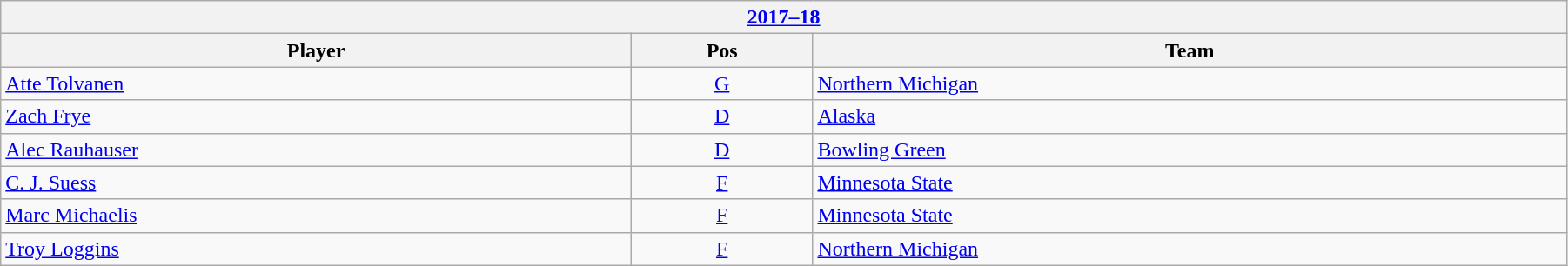<table class="wikitable" width=95%>
<tr>
<th colspan=3><a href='#'>2017–18</a></th>
</tr>
<tr>
<th>Player</th>
<th>Pos</th>
<th>Team</th>
</tr>
<tr>
<td><a href='#'>Atte Tolvanen</a></td>
<td align=center><a href='#'>G</a></td>
<td><a href='#'>Northern Michigan</a></td>
</tr>
<tr>
<td><a href='#'>Zach Frye</a></td>
<td align=center><a href='#'>D</a></td>
<td><a href='#'>Alaska</a></td>
</tr>
<tr>
<td><a href='#'>Alec Rauhauser</a></td>
<td align=center><a href='#'>D</a></td>
<td><a href='#'>Bowling Green</a></td>
</tr>
<tr>
<td><a href='#'>C. J. Suess</a></td>
<td align=center><a href='#'>F</a></td>
<td><a href='#'>Minnesota State</a></td>
</tr>
<tr>
<td><a href='#'>Marc Michaelis</a></td>
<td align=center><a href='#'>F</a></td>
<td><a href='#'>Minnesota State</a></td>
</tr>
<tr>
<td><a href='#'>Troy Loggins</a></td>
<td align=center><a href='#'>F</a></td>
<td><a href='#'>Northern Michigan</a></td>
</tr>
</table>
